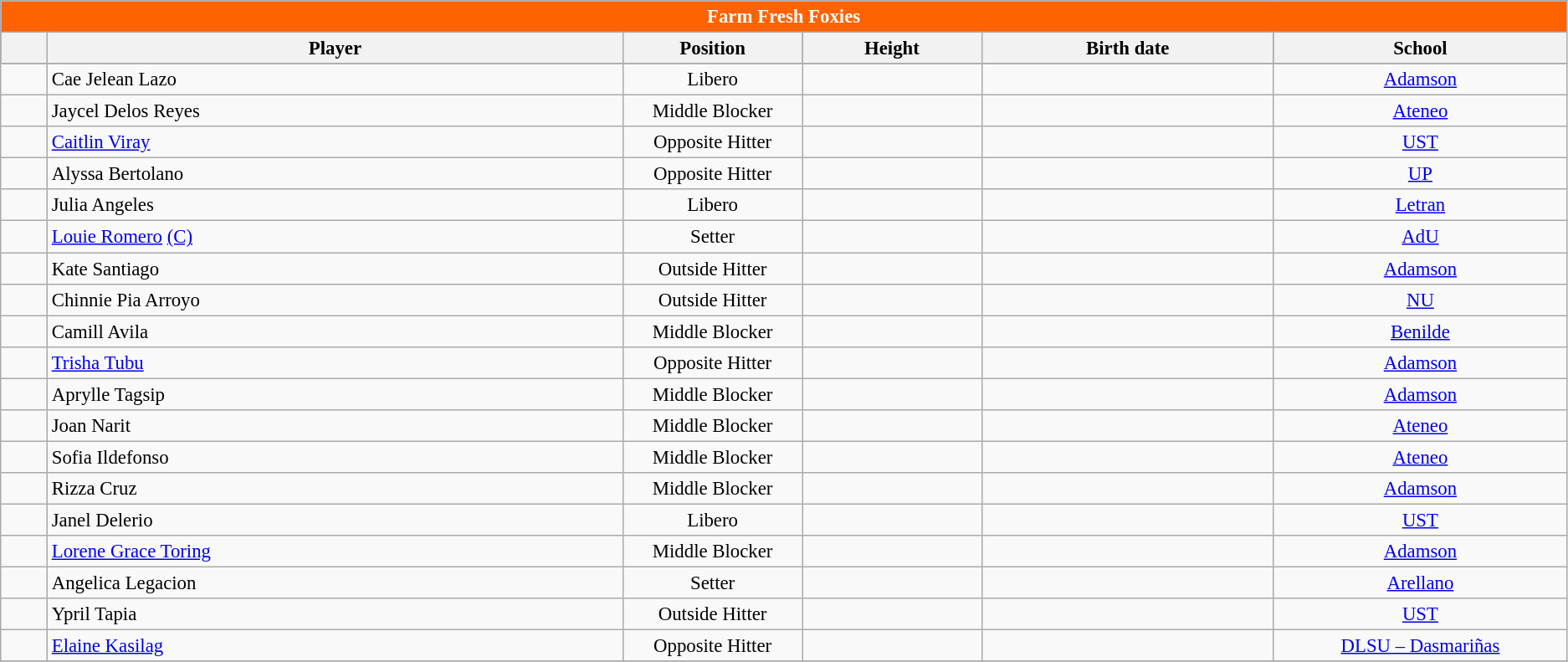<table class="wikitable sortable" style="font-size:95%; text-align:left;">
<tr>
<th colspan="6" style="background:#FF6201; color:white; text-align: center"><strong>Farm Fresh Foxies</strong></th>
</tr>
<tr style="background:#244183;">
<th style="align=center; width:2em;"></th>
<th style="align=center; width:30em;">Player</th>
<th style="align=center; width:9em;">Position</th>
<th style="align=center; width:9em;">Height</th>
<th style="align=center; width:15em;">Birth date</th>
<th style="align=center; width:15em;">School</th>
</tr>
<tr align=center>
<td></td>
<td align=left> Cae Jelean Lazo</td>
<td>Libero</td>
<td></td>
<td align=right></td>
<td><a href='#'>Adamson</a></td>
</tr>
<tr align=center>
<td></td>
<td align=left> Jaycel Delos Reyes</td>
<td>Middle Blocker</td>
<td></td>
<td align=right></td>
<td><a href='#'>Ateneo</a></td>
</tr>
<tr align=center>
<td></td>
<td align=left> <a href='#'>Caitlin Viray</a></td>
<td>Opposite Hitter</td>
<td></td>
<td align=right></td>
<td><a href='#'>UST</a></td>
</tr>
<tr align=center>
<td></td>
<td align=left> Alyssa Bertolano</td>
<td>Opposite Hitter</td>
<td></td>
<td align=right></td>
<td><a href='#'>UP</a></td>
</tr>
<tr align=center>
<td></td>
<td align=left> Julia Angeles</td>
<td>Libero</td>
<td></td>
<td align=right></td>
<td><a href='#'>Letran</a></td>
</tr>
<tr align=center>
<td></td>
<td align=left> <a href='#'>Louie Romero</a> <a href='#'>(C)</a></td>
<td>Setter</td>
<td></td>
<td align=right></td>
<td><a href='#'>AdU</a></td>
</tr>
<tr align=center>
<td></td>
<td align=left> Kate Santiago</td>
<td>Outside Hitter</td>
<td></td>
<td align=right></td>
<td><a href='#'>Adamson</a></td>
</tr>
<tr align=center>
<td></td>
<td align="left"> Chinnie Pia Arroyo</td>
<td>Outside Hitter</td>
<td></td>
<td align=right></td>
<td><a href='#'>NU</a></td>
</tr>
<tr align=center>
<td></td>
<td align=left> Camill Avila</td>
<td>Middle Blocker</td>
<td></td>
<td align=right></td>
<td><a href='#'>Benilde</a></td>
</tr>
<tr align=center>
<td></td>
<td align=left> <a href='#'>Trisha Tubu</a></td>
<td>Opposite Hitter</td>
<td></td>
<td></td>
<td><a href='#'>Adamson</a></td>
</tr>
<tr align=center>
<td></td>
<td align=left> Aprylle Tagsip</td>
<td>Middle Blocker</td>
<td></td>
<td align=right></td>
<td><a href='#'>Adamson</a></td>
</tr>
<tr align=center>
<td></td>
<td align=left> Joan Narit</td>
<td>Middle Blocker</td>
<td></td>
<td></td>
<td><a href='#'>Ateneo</a></td>
</tr>
<tr align=center>
<td></td>
<td align=left> Sofia Ildefonso</td>
<td>Middle Blocker</td>
<td></td>
<td></td>
<td><a href='#'>Ateneo</a></td>
</tr>
<tr align=center>
<td></td>
<td align=left> Rizza Cruz</td>
<td>Middle Blocker</td>
<td></td>
<td align=right></td>
<td><a href='#'>Adamson</a></td>
</tr>
<tr align=center>
<td></td>
<td align=left> Janel Delerio</td>
<td>Libero</td>
<td></td>
<td align=right></td>
<td><a href='#'>UST</a></td>
</tr>
<tr align=center>
<td></td>
<td align=left>  <a href='#'>Lorene Grace Toring</a></td>
<td>Middle Blocker</td>
<td></td>
<td align=right></td>
<td><a href='#'>Adamson</a></td>
</tr>
<tr align=center>
<td></td>
<td align=left> Angelica Legacion</td>
<td>Setter</td>
<td></td>
<td align=right></td>
<td><a href='#'>Arellano</a></td>
</tr>
<tr align=center>
<td></td>
<td align=left> Ypril Tapia</td>
<td>Outside Hitter</td>
<td></td>
<td align=right></td>
<td><a href='#'>UST</a></td>
</tr>
<tr align=center>
<td></td>
<td align=left> <a href='#'>Elaine Kasilag</a></td>
<td>Opposite Hitter</td>
<td></td>
<td></td>
<td><a href='#'>DLSU – Dasmariñas</a></td>
</tr>
<tr align=center>
</tr>
</table>
